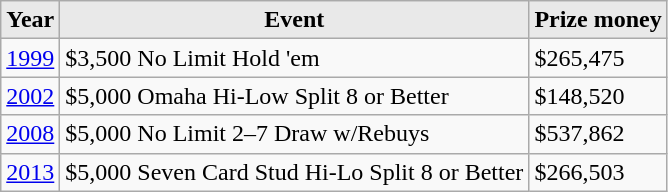<table class="wikitable">
<tr>
<th style="background: #E9E9E9;">Year</th>
<th style="background: #E9E9E9;">Event</th>
<th style="background: #E9E9E9;">Prize money</th>
</tr>
<tr>
<td><a href='#'>1999</a></td>
<td>$3,500 No Limit Hold 'em</td>
<td>$265,475</td>
</tr>
<tr>
<td><a href='#'>2002</a></td>
<td>$5,000 Omaha Hi-Low Split 8 or Better</td>
<td>$148,520</td>
</tr>
<tr>
<td><a href='#'>2008</a></td>
<td>$5,000 No Limit 2–7 Draw w/Rebuys</td>
<td>$537,862</td>
</tr>
<tr>
<td><a href='#'>2013</a></td>
<td>$5,000 Seven Card Stud Hi-Lo Split 8 or Better</td>
<td>$266,503</td>
</tr>
</table>
